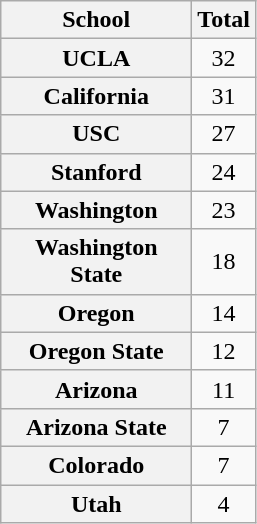<table class="wikitable sortable">
<tr>
<th>School</th>
<th>Total</th>
</tr>
<tr>
<th width="75">UCLA</th>
<td align=center>32</td>
</tr>
<tr>
<th width="75">California</th>
<td align="center">31</td>
</tr>
<tr>
<th width="75">USC</th>
<td align="center">27</td>
</tr>
<tr>
<th width="75">Stanford</th>
<td align=center>24</td>
</tr>
<tr>
<th width="75">Washington</th>
<td align=center>23</td>
</tr>
<tr>
<th width="120">Washington State</th>
<td align=center>18</td>
</tr>
<tr>
<th width="75">Oregon</th>
<td align=center>14</td>
</tr>
<tr>
<th width="75">Oregon State</th>
<td align=center>12</td>
</tr>
<tr>
<th width="75">Arizona</th>
<td align=center>11</td>
</tr>
<tr>
<th width="100">Arizona State</th>
<td align=center>7</td>
</tr>
<tr>
<th width="75">Colorado</th>
<td align=center>7</td>
</tr>
<tr>
<th width="75">Utah</th>
<td align=center>4</td>
</tr>
</table>
